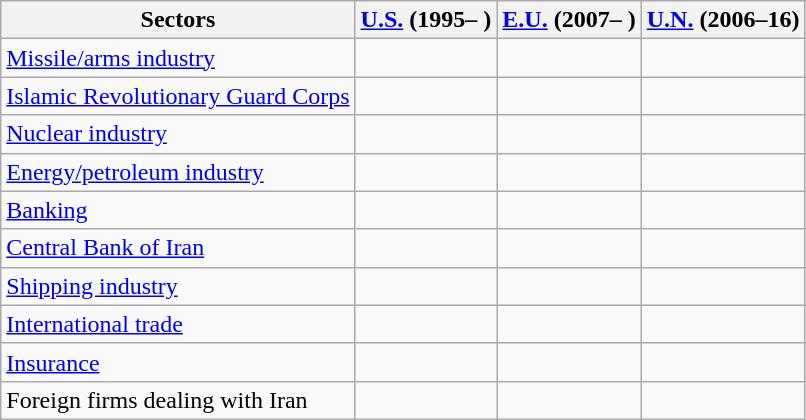<table class="wikitable">
<tr>
<th>Sectors</th>
<th><a href='#'>U.S.</a> (1995– )</th>
<th><a href='#'>E.U.</a> (2007– )</th>
<th><a href='#'>U.N.</a> (2006–16)</th>
</tr>
<tr>
<td><a href='#'>Missile/arms industry</a></td>
<td></td>
<td></td>
<td></td>
</tr>
<tr>
<td><a href='#'>Islamic Revolutionary Guard Corps</a></td>
<td></td>
<td></td>
<td></td>
</tr>
<tr>
<td><a href='#'>Nuclear industry</a></td>
<td></td>
<td></td>
<td></td>
</tr>
<tr>
<td><a href='#'>Energy/petroleum industry</a></td>
<td></td>
<td></td>
<td></td>
</tr>
<tr>
<td><a href='#'>Banking</a></td>
<td></td>
<td></td>
<td></td>
</tr>
<tr>
<td><a href='#'>Central Bank of Iran</a></td>
<td></td>
<td></td>
<td></td>
</tr>
<tr>
<td><a href='#'>Shipping industry</a></td>
<td></td>
<td></td>
<td></td>
</tr>
<tr>
<td><a href='#'>International trade</a></td>
<td></td>
<td></td>
<td></td>
</tr>
<tr>
<td><a href='#'>Insurance</a></td>
<td></td>
<td></td>
<td></td>
</tr>
<tr>
<td>Foreign firms dealing with Iran</td>
<td></td>
<td></td>
<td></td>
</tr>
</table>
